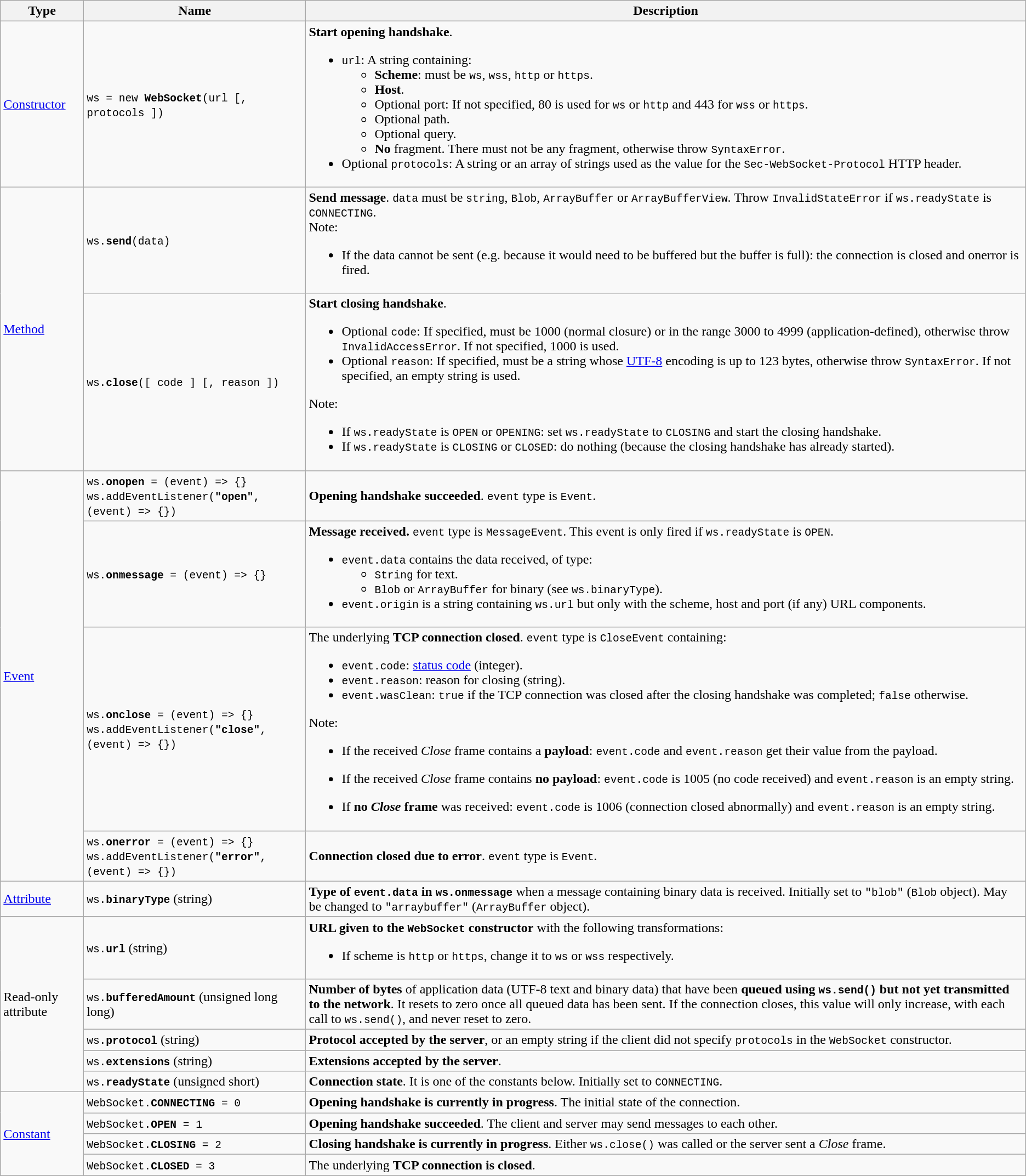<table class="wikitable">
<tr>
<th>Type</th>
<th>Name</th>
<th>Description</th>
</tr>
<tr>
<td><a href='#'>Constructor</a></td>
<td><code>ws = new <strong>WebSocket</strong>(url [, protocols ])</code></td>
<td><strong>Start opening handshake</strong>.<br><ul><li><code>url</code>: A string containing:<ul><li><strong>Scheme</strong>: must be <code>ws</code>, <code>wss</code>, <code>http</code> or <code>https</code>.</li><li><strong>Host</strong>.</li><li>Optional port: If not specified, 80 is used for <code>ws</code> or <code>http</code> and 443 for <code>wss</code> or <code>https</code>.</li><li>Optional path.</li><li>Optional query.</li><li><strong>No</strong> fragment. There must not be any fragment, otherwise throw <code>SyntaxError</code>.</li></ul></li><li>Optional <code>protocols</code>:  A string or an array of strings used as the value for the <code>Sec-WebSocket-Protocol</code> HTTP header.</li></ul></td>
</tr>
<tr>
<td rowspan="2"><a href='#'>Method</a></td>
<td><code>ws.<strong>send</strong>(data)</code></td>
<td><strong>Send message</strong>. <code>data</code> must be <code>string</code>, <code>Blob</code>, <code>ArrayBuffer</code> or <code>ArrayBufferView</code>. Throw <code>InvalidStateError</code> if <code>ws.readyState</code> is <code>CONNECTING</code>.<br>Note:<ul><li>If the data cannot be sent (e.g. because it would need to be buffered but the buffer is full): the connection is closed and onerror is fired.</li></ul></td>
</tr>
<tr>
<td><code>ws.<strong>close</strong>([ code ] [, reason ])</code></td>
<td><strong>Start</strong> <strong>closing handshake</strong>.<br><ul><li>Optional <code>code</code>: If specified, must be 1000 (normal closure) or in the range 3000 to 4999 (application-defined), otherwise throw <code>InvalidAccessError</code>. If not specified, 1000 is used.</li><li>Optional <code>reason</code>: If specified, must be a string whose <a href='#'>UTF-8</a> encoding is up to 123 bytes, otherwise throw <code>SyntaxError</code>. If not specified, an empty string is used.</li></ul>Note:<ul><li>If <code>ws.readyState</code> is <code>OPEN</code> or <code>OPENING</code>: set <code>ws.readyState</code> to <code>CLOSING</code> and start the closing handshake.</li><li>If <code>ws.readyState</code> is <code>CLOSING</code> or <code>CLOSED</code>: do nothing (because the closing handshake has already started).</li></ul></td>
</tr>
<tr>
<td rowspan="4"><a href='#'>Event</a></td>
<td><code>ws.<strong>onopen</strong> = (event) => {}</code><br><code>ws.addEventListener(<strong>"open"</strong>, (event) => {})</code></td>
<td><strong>Opening handshake succeeded</strong>. <code>event</code> type is <code>Event</code>.</td>
</tr>
<tr>
<td><code>ws.<strong>onmessage</strong> = (event) => {}</code><br><code></code></td>
<td><strong>Message received.</strong> <code>event</code> type is <code>MessageEvent</code>. This event is only fired if <code>ws.readyState</code> is <code>OPEN</code>.<br><ul><li><code>event.data</code> contains the data received, of type:<ul><li><code>String</code> for text.</li><li><code>Blob</code> or <code>ArrayBuffer</code> for binary (see <code>ws.binaryType</code>).</li></ul></li><li><code>event.origin</code> is a string containing <code>ws.url</code> but only with the scheme, host and port (if any) URL components.</li></ul></td>
</tr>
<tr>
<td><code>ws.<strong>onclose</strong> = (event) => {}</code><br><code>ws.addEventListener(<strong>"close"</strong>, (event) => {})</code></td>
<td>The underlying <strong>TCP connection closed</strong>. <code>event</code> type is <code>CloseEvent</code> containing:<br><ul><li><code>event.code</code>: <a href='#'>status code</a> (integer).</li><li><code>event.reason</code>: reason for closing (string).</li><li><code>event.wasClean</code>: <code>true</code> if the TCP connection was closed after the closing handshake was completed; <code>false</code> otherwise.</li></ul>Note:<ul><li>If the received <em>Close</em> frame contains a <strong>payload</strong>: <code>event.code</code> and <code>event.reason</code> get their value from the payload.</li></ul><ul><li>If the received <em>Close</em> frame contains <strong>no payload</strong>: <code>event.code</code> is 1005 (no code received) and <code>event.reason</code> is an empty string.</li></ul><ul><li>If <strong>no <em>Close</em> frame</strong> was received: <code>event.code</code> is 1006 (connection closed abnormally) and <code>event.reason</code> is an empty string.</li></ul></td>
</tr>
<tr>
<td><code>ws.<strong>onerror</strong> = (event) => {}</code><br><code>ws.addEventListener(<strong>"error"</strong>, (event) => {})</code></td>
<td><strong>Connection closed due to error</strong>. <code>event</code> type is <code>Event</code>.</td>
</tr>
<tr>
<td><a href='#'>Attribute</a></td>
<td><code>ws.<strong>binaryType</strong></code> (string)</td>
<td><strong>Type of <code>event.data</code> in <code>ws.onmessage</code></strong> when a message containing binary data is received. Initially set to <code>"blob"</code> (<code>Blob</code> object). May be changed to <code>"arraybuffer"</code> (<code>ArrayBuffer</code> object).</td>
</tr>
<tr>
<td rowspan="5">Read-only attribute</td>
<td><code>ws.<strong>url</strong></code> (string)</td>
<td><strong>URL given to the <code>WebSocket</code> constructor</strong> with the following transformations:<br><ul><li>If scheme is <code>http</code> or <code>https</code>, change it to <code>ws</code> or <code>wss</code> respectively.</li></ul></td>
</tr>
<tr>
<td><code>ws.<strong>bufferedAmount</strong></code> (unsigned long long)</td>
<td><strong>Number of bytes</strong> of application data (UTF-8 text and binary data) that have been <strong>queued using <code>ws.send()</code> but not yet transmitted to the network</strong>. It resets to zero once all queued data has been sent. If the connection closes, this value will only increase, with each call to <code>ws.send()</code>, and never reset to zero.</td>
</tr>
<tr>
<td><code>ws.<strong>protocol</strong></code> (string)</td>
<td><strong>Protocol accepted by the server</strong>, or an empty string if the client did not specify <code>protocols</code> in the <code>WebSocket</code> constructor.</td>
</tr>
<tr>
<td><code>ws.<strong>extensions</strong></code> (string)</td>
<td><strong>Extensions accepted by the server</strong>.</td>
</tr>
<tr>
<td><code>ws.<strong>readyState</strong></code> (unsigned short)</td>
<td><strong>Connection state</strong>. It is one of the constants below. Initially set to <code>CONNECTING</code>.</td>
</tr>
<tr>
<td rowspan="4"><a href='#'>Constant</a></td>
<td><code>WebSocket.<strong>CONNECTING</strong> = 0</code></td>
<td><strong>Opening handshake is currently in progress</strong>. The initial state of the connection.</td>
</tr>
<tr>
<td><code>WebSocket.<strong>OPEN</strong> = 1</code></td>
<td><strong>Opening handshake succeeded</strong>. The client and server may send messages to each other.</td>
</tr>
<tr>
<td><code>WebSocket.<strong>CLOSING</strong> = 2</code></td>
<td><strong>Closing handshake is currently in progress</strong>. Either <code>ws.close()</code> was called or the server sent a <em>Close</em> frame.</td>
</tr>
<tr>
<td><code>WebSocket.<strong>CLOSED</strong> = 3</code></td>
<td>The underlying <strong>TCP connection is closed</strong>.</td>
</tr>
</table>
